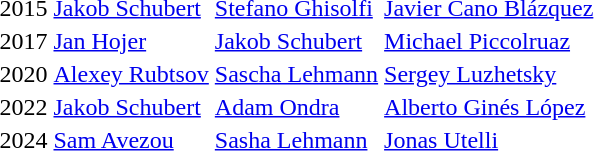<table>
<tr>
<td align="center">2015</td>
<td> <a href='#'>Jakob Schubert</a></td>
<td> <a href='#'>Stefano Ghisolfi</a></td>
<td> <a href='#'>Javier Cano Blázquez</a></td>
</tr>
<tr>
<td align="center">2017</td>
<td> <a href='#'>Jan Hojer</a></td>
<td> <a href='#'>Jakob Schubert</a></td>
<td> <a href='#'>Michael Piccolruaz</a></td>
</tr>
<tr>
<td align="center">2020</td>
<td> <a href='#'>Alexey Rubtsov</a></td>
<td> <a href='#'>Sascha Lehmann</a></td>
<td> <a href='#'>Sergey Luzhetsky</a></td>
</tr>
<tr>
<td align="center">2022</td>
<td> <a href='#'>Jakob Schubert</a></td>
<td> <a href='#'>Adam Ondra</a></td>
<td> <a href='#'>Alberto Ginés López</a></td>
</tr>
<tr>
<td align="center">2024</td>
<td> <a href='#'>Sam Avezou</a></td>
<td> <a href='#'>Sasha Lehmann</a></td>
<td> <a href='#'>Jonas Utelli</a></td>
</tr>
</table>
